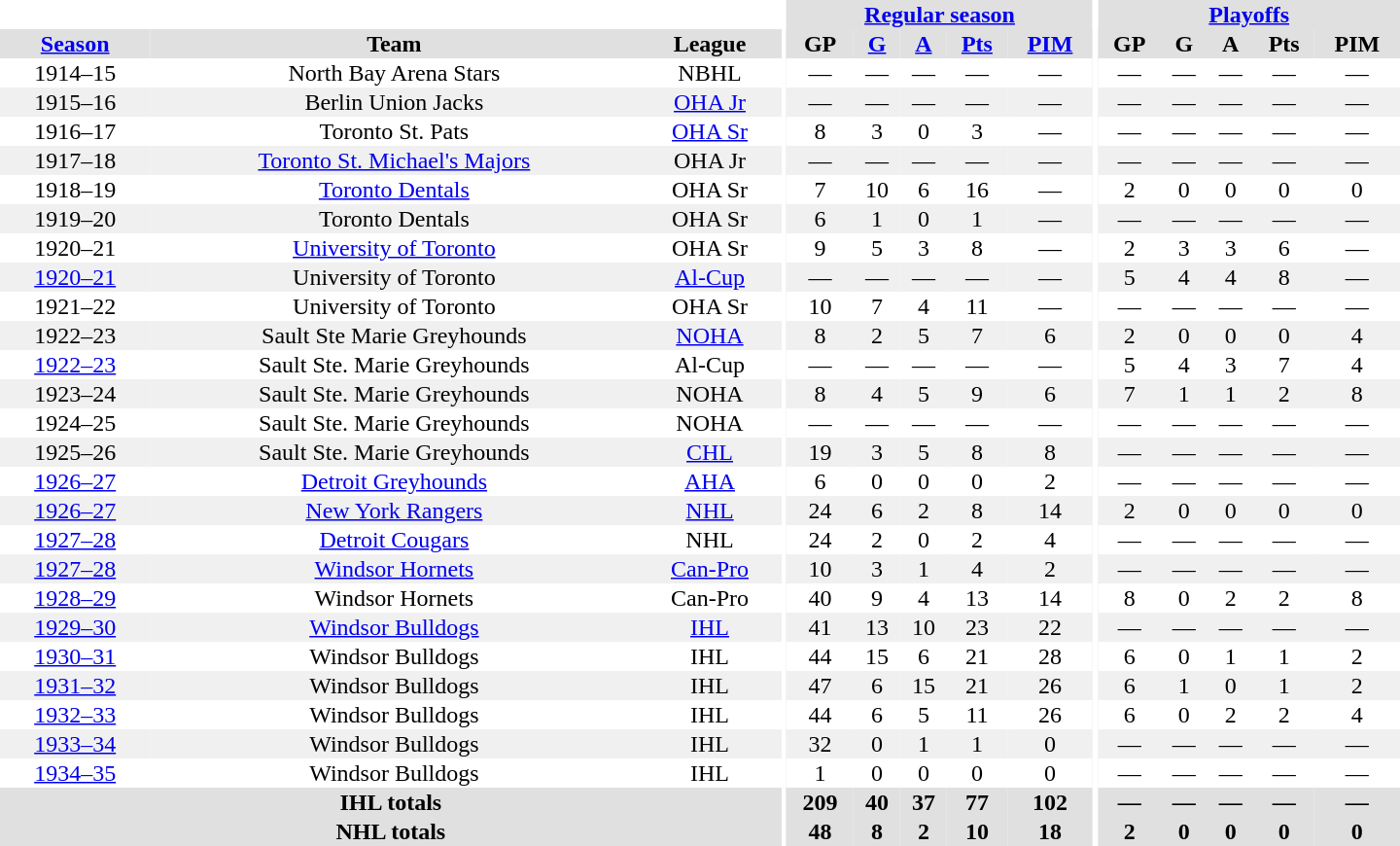<table border="0" cellpadding="1" cellspacing="0" style="text-align:center; width:60em">
<tr bgcolor="#e0e0e0">
<th colspan="3" bgcolor="#ffffff"></th>
<th rowspan="100" bgcolor="#ffffff"></th>
<th colspan="5"><a href='#'>Regular season</a></th>
<th rowspan="100" bgcolor="#ffffff"></th>
<th colspan="5"><a href='#'>Playoffs</a></th>
</tr>
<tr bgcolor="#e0e0e0">
<th><a href='#'>Season</a></th>
<th>Team</th>
<th>League</th>
<th>GP</th>
<th><a href='#'>G</a></th>
<th><a href='#'>A</a></th>
<th><a href='#'>Pts</a></th>
<th><a href='#'>PIM</a></th>
<th>GP</th>
<th>G</th>
<th>A</th>
<th>Pts</th>
<th>PIM</th>
</tr>
<tr>
<td>1914–15</td>
<td>North Bay Arena Stars</td>
<td>NBHL</td>
<td>—</td>
<td>—</td>
<td>—</td>
<td>—</td>
<td>—</td>
<td>—</td>
<td>—</td>
<td>—</td>
<td>—</td>
<td>—</td>
</tr>
<tr bgcolor="#f0f0f0">
<td>1915–16</td>
<td>Berlin Union Jacks</td>
<td><a href='#'>OHA Jr</a></td>
<td>—</td>
<td>—</td>
<td>—</td>
<td>—</td>
<td>—</td>
<td>—</td>
<td>—</td>
<td>—</td>
<td>—</td>
<td>—</td>
</tr>
<tr>
<td>1916–17</td>
<td>Toronto St. Pats</td>
<td><a href='#'>OHA Sr</a></td>
<td>8</td>
<td>3</td>
<td>0</td>
<td>3</td>
<td>—</td>
<td>—</td>
<td>—</td>
<td>—</td>
<td>—</td>
<td>—</td>
</tr>
<tr bgcolor="#f0f0f0">
<td>1917–18</td>
<td><a href='#'>Toronto St. Michael's Majors</a></td>
<td>OHA Jr</td>
<td>—</td>
<td>—</td>
<td>—</td>
<td>—</td>
<td>—</td>
<td>—</td>
<td>—</td>
<td>—</td>
<td>—</td>
<td>—</td>
</tr>
<tr>
<td>1918–19</td>
<td><a href='#'>Toronto Dentals</a></td>
<td>OHA Sr</td>
<td>7</td>
<td>10</td>
<td>6</td>
<td>16</td>
<td>—</td>
<td>2</td>
<td>0</td>
<td>0</td>
<td>0</td>
<td>0</td>
</tr>
<tr bgcolor="#f0f0f0">
<td>1919–20</td>
<td>Toronto Dentals</td>
<td>OHA Sr</td>
<td>6</td>
<td>1</td>
<td>0</td>
<td>1</td>
<td>—</td>
<td>—</td>
<td>—</td>
<td>—</td>
<td>—</td>
<td>—</td>
</tr>
<tr>
<td>1920–21</td>
<td><a href='#'>University of Toronto</a></td>
<td>OHA Sr</td>
<td>9</td>
<td>5</td>
<td>3</td>
<td>8</td>
<td>—</td>
<td>2</td>
<td>3</td>
<td>3</td>
<td>6</td>
<td>—</td>
</tr>
<tr bgcolor="#f0f0f0">
<td><a href='#'>1920–21</a></td>
<td>University of Toronto</td>
<td><a href='#'>Al-Cup</a></td>
<td>—</td>
<td>—</td>
<td>—</td>
<td>—</td>
<td>—</td>
<td>5</td>
<td>4</td>
<td>4</td>
<td>8</td>
<td>—</td>
</tr>
<tr>
<td>1921–22</td>
<td>University of Toronto</td>
<td>OHA Sr</td>
<td>10</td>
<td>7</td>
<td>4</td>
<td>11</td>
<td>—</td>
<td>—</td>
<td>—</td>
<td>—</td>
<td>—</td>
<td>—</td>
</tr>
<tr bgcolor="#f0f0f0">
<td>1922–23</td>
<td>Sault Ste Marie Greyhounds</td>
<td><a href='#'>NOHA</a></td>
<td>8</td>
<td>2</td>
<td>5</td>
<td>7</td>
<td>6</td>
<td>2</td>
<td>0</td>
<td>0</td>
<td>0</td>
<td>4</td>
</tr>
<tr>
<td><a href='#'>1922–23</a></td>
<td>Sault Ste. Marie Greyhounds</td>
<td>Al-Cup</td>
<td>—</td>
<td>—</td>
<td>—</td>
<td>—</td>
<td>—</td>
<td>5</td>
<td>4</td>
<td>3</td>
<td>7</td>
<td>4</td>
</tr>
<tr bgcolor="#f0f0f0">
<td>1923–24</td>
<td>Sault Ste. Marie Greyhounds</td>
<td>NOHA</td>
<td>8</td>
<td>4</td>
<td>5</td>
<td>9</td>
<td>6</td>
<td>7</td>
<td>1</td>
<td>1</td>
<td>2</td>
<td>8</td>
</tr>
<tr>
<td>1924–25</td>
<td>Sault Ste. Marie Greyhounds</td>
<td>NOHA</td>
<td>—</td>
<td>—</td>
<td>—</td>
<td>—</td>
<td>—</td>
<td>—</td>
<td>—</td>
<td>—</td>
<td>—</td>
<td>—</td>
</tr>
<tr bgcolor="#f0f0f0">
<td>1925–26</td>
<td>Sault Ste. Marie Greyhounds</td>
<td><a href='#'>CHL</a></td>
<td>19</td>
<td>3</td>
<td>5</td>
<td>8</td>
<td>8</td>
<td>—</td>
<td>—</td>
<td>—</td>
<td>—</td>
<td>—</td>
</tr>
<tr>
<td><a href='#'>1926–27</a></td>
<td><a href='#'>Detroit Greyhounds</a></td>
<td><a href='#'>AHA</a></td>
<td>6</td>
<td>0</td>
<td>0</td>
<td>0</td>
<td>2</td>
<td>—</td>
<td>—</td>
<td>—</td>
<td>—</td>
<td>—</td>
</tr>
<tr bgcolor="#f0f0f0">
<td><a href='#'>1926–27</a></td>
<td><a href='#'>New York Rangers</a></td>
<td><a href='#'>NHL</a></td>
<td>24</td>
<td>6</td>
<td>2</td>
<td>8</td>
<td>14</td>
<td>2</td>
<td>0</td>
<td>0</td>
<td>0</td>
<td>0</td>
</tr>
<tr>
<td><a href='#'>1927–28</a></td>
<td><a href='#'>Detroit Cougars</a></td>
<td>NHL</td>
<td>24</td>
<td>2</td>
<td>0</td>
<td>2</td>
<td>4</td>
<td>—</td>
<td>—</td>
<td>—</td>
<td>—</td>
<td>—</td>
</tr>
<tr bgcolor="#f0f0f0">
<td><a href='#'>1927–28</a></td>
<td><a href='#'>Windsor Hornets</a></td>
<td><a href='#'>Can-Pro</a></td>
<td>10</td>
<td>3</td>
<td>1</td>
<td>4</td>
<td>2</td>
<td>—</td>
<td>—</td>
<td>—</td>
<td>—</td>
<td>—</td>
</tr>
<tr>
<td><a href='#'>1928–29</a></td>
<td>Windsor Hornets</td>
<td>Can-Pro</td>
<td>40</td>
<td>9</td>
<td>4</td>
<td>13</td>
<td>14</td>
<td>8</td>
<td>0</td>
<td>2</td>
<td>2</td>
<td>8</td>
</tr>
<tr bgcolor="#f0f0f0">
<td><a href='#'>1929–30</a></td>
<td><a href='#'>Windsor Bulldogs</a></td>
<td><a href='#'>IHL</a></td>
<td>41</td>
<td>13</td>
<td>10</td>
<td>23</td>
<td>22</td>
<td>—</td>
<td>—</td>
<td>—</td>
<td>—</td>
<td>—</td>
</tr>
<tr>
<td><a href='#'>1930–31</a></td>
<td>Windsor Bulldogs</td>
<td>IHL</td>
<td>44</td>
<td>15</td>
<td>6</td>
<td>21</td>
<td>28</td>
<td>6</td>
<td>0</td>
<td>1</td>
<td>1</td>
<td>2</td>
</tr>
<tr bgcolor="#f0f0f0">
<td><a href='#'>1931–32</a></td>
<td>Windsor Bulldogs</td>
<td>IHL</td>
<td>47</td>
<td>6</td>
<td>15</td>
<td>21</td>
<td>26</td>
<td>6</td>
<td>1</td>
<td>0</td>
<td>1</td>
<td>2</td>
</tr>
<tr>
<td><a href='#'>1932–33</a></td>
<td>Windsor Bulldogs</td>
<td>IHL</td>
<td>44</td>
<td>6</td>
<td>5</td>
<td>11</td>
<td>26</td>
<td>6</td>
<td>0</td>
<td>2</td>
<td>2</td>
<td>4</td>
</tr>
<tr bgcolor="#f0f0f0">
<td><a href='#'>1933–34</a></td>
<td>Windsor Bulldogs</td>
<td>IHL</td>
<td>32</td>
<td>0</td>
<td>1</td>
<td>1</td>
<td>0</td>
<td>—</td>
<td>—</td>
<td>—</td>
<td>—</td>
<td>—</td>
</tr>
<tr>
<td><a href='#'>1934–35</a></td>
<td>Windsor Bulldogs</td>
<td>IHL</td>
<td>1</td>
<td>0</td>
<td>0</td>
<td>0</td>
<td>0</td>
<td>—</td>
<td>—</td>
<td>—</td>
<td>—</td>
<td>—</td>
</tr>
<tr bgcolor="#e0e0e0">
<th colspan="3">IHL totals</th>
<th>209</th>
<th>40</th>
<th>37</th>
<th>77</th>
<th>102</th>
<th>—</th>
<th>—</th>
<th>—</th>
<th>—</th>
<th>—</th>
</tr>
<tr bgcolor="#e0e0e0">
<th colspan="3">NHL totals</th>
<th>48</th>
<th>8</th>
<th>2</th>
<th>10</th>
<th>18</th>
<th>2</th>
<th>0</th>
<th>0</th>
<th>0</th>
<th>0</th>
</tr>
</table>
